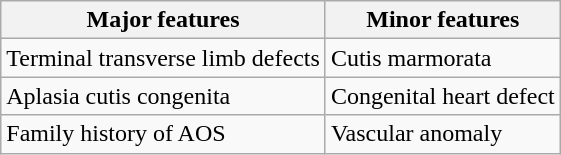<table class="wikitable">
<tr>
<th>Major features</th>
<th>Minor features</th>
</tr>
<tr>
<td>Terminal transverse limb defects</td>
<td>Cutis marmorata</td>
</tr>
<tr>
<td>Aplasia cutis congenita</td>
<td>Congenital heart defect</td>
</tr>
<tr>
<td>Family history of AOS</td>
<td>Vascular anomaly</td>
</tr>
</table>
